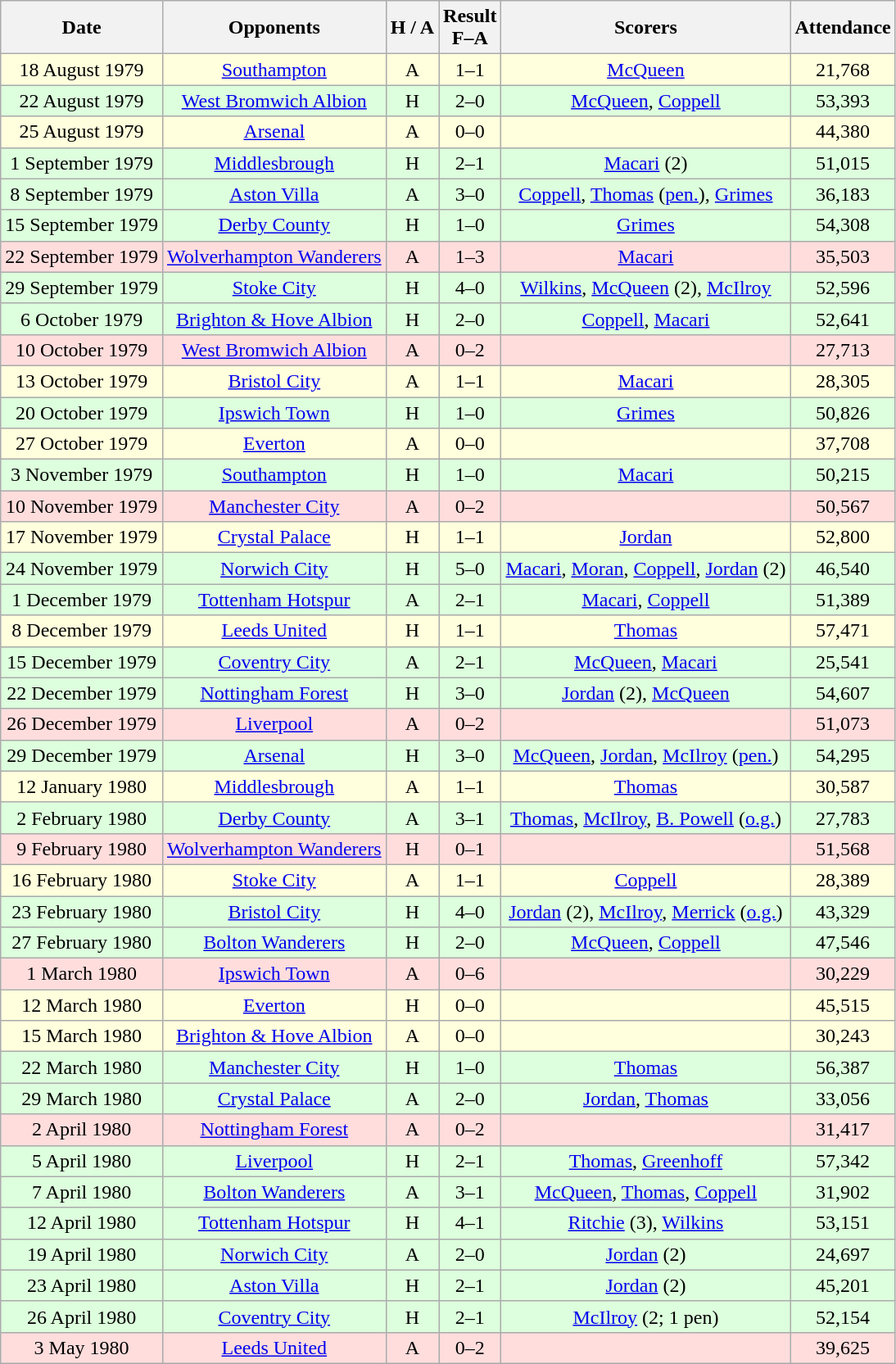<table class="wikitable" style="text-align:center">
<tr>
<th>Date</th>
<th>Opponents</th>
<th>H / A</th>
<th>Result<br>F–A</th>
<th>Scorers</th>
<th>Attendance</th>
</tr>
<tr bgcolor="#ffffdd">
<td>18 August 1979</td>
<td><a href='#'>Southampton</a></td>
<td>A</td>
<td>1–1</td>
<td><a href='#'>McQueen</a></td>
<td>21,768</td>
</tr>
<tr bgcolor="#ddffdd">
<td>22 August 1979</td>
<td><a href='#'>West Bromwich Albion</a></td>
<td>H</td>
<td>2–0</td>
<td><a href='#'>McQueen</a>, <a href='#'>Coppell</a></td>
<td>53,393</td>
</tr>
<tr bgcolor="#ffffdd">
<td>25 August 1979</td>
<td><a href='#'>Arsenal</a></td>
<td>A</td>
<td>0–0</td>
<td></td>
<td>44,380</td>
</tr>
<tr bgcolor="#ddffdd">
<td>1 September 1979</td>
<td><a href='#'>Middlesbrough</a></td>
<td>H</td>
<td>2–1</td>
<td><a href='#'>Macari</a> (2)</td>
<td>51,015</td>
</tr>
<tr bgcolor="#ddffdd">
<td>8 September 1979</td>
<td><a href='#'>Aston Villa</a></td>
<td>A</td>
<td>3–0</td>
<td><a href='#'>Coppell</a>, <a href='#'>Thomas</a> (<a href='#'>pen.</a>), <a href='#'>Grimes</a></td>
<td>36,183</td>
</tr>
<tr bgcolor="#ddffdd">
<td>15 September 1979</td>
<td><a href='#'>Derby County</a></td>
<td>H</td>
<td>1–0</td>
<td><a href='#'>Grimes</a></td>
<td>54,308</td>
</tr>
<tr bgcolor="#ffdddd">
<td>22 September 1979</td>
<td><a href='#'>Wolverhampton Wanderers</a></td>
<td>A</td>
<td>1–3</td>
<td><a href='#'>Macari</a></td>
<td>35,503</td>
</tr>
<tr bgcolor="#ddffdd">
<td>29 September 1979</td>
<td><a href='#'>Stoke City</a></td>
<td>H</td>
<td>4–0</td>
<td><a href='#'>Wilkins</a>, <a href='#'>McQueen</a> (2), <a href='#'>McIlroy</a></td>
<td>52,596</td>
</tr>
<tr bgcolor="#ddffdd">
<td>6 October 1979</td>
<td><a href='#'>Brighton & Hove Albion</a></td>
<td>H</td>
<td>2–0</td>
<td><a href='#'>Coppell</a>, <a href='#'>Macari</a></td>
<td>52,641</td>
</tr>
<tr bgcolor="#ffdddd">
<td>10 October 1979</td>
<td><a href='#'>West Bromwich Albion</a></td>
<td>A</td>
<td>0–2</td>
<td></td>
<td>27,713</td>
</tr>
<tr bgcolor="#ffffdd">
<td>13 October 1979</td>
<td><a href='#'>Bristol City</a></td>
<td>A</td>
<td>1–1</td>
<td><a href='#'>Macari</a></td>
<td>28,305</td>
</tr>
<tr bgcolor="#ddffdd">
<td>20 October 1979</td>
<td><a href='#'>Ipswich Town</a></td>
<td>H</td>
<td>1–0</td>
<td><a href='#'>Grimes</a></td>
<td>50,826</td>
</tr>
<tr bgcolor="#ffffdd">
<td>27 October 1979</td>
<td><a href='#'>Everton</a></td>
<td>A</td>
<td>0–0</td>
<td></td>
<td>37,708</td>
</tr>
<tr bgcolor="#ddffdd">
<td>3 November 1979</td>
<td><a href='#'>Southampton</a></td>
<td>H</td>
<td>1–0</td>
<td><a href='#'>Macari</a></td>
<td>50,215</td>
</tr>
<tr bgcolor="#ffdddd">
<td>10 November 1979</td>
<td><a href='#'>Manchester City</a></td>
<td>A</td>
<td>0–2</td>
<td></td>
<td>50,567</td>
</tr>
<tr bgcolor="#ffffdd">
<td>17 November 1979</td>
<td><a href='#'>Crystal Palace</a></td>
<td>H</td>
<td>1–1</td>
<td><a href='#'>Jordan</a></td>
<td>52,800</td>
</tr>
<tr bgcolor="#ddffdd">
<td>24 November 1979</td>
<td><a href='#'>Norwich City</a></td>
<td>H</td>
<td>5–0</td>
<td><a href='#'>Macari</a>, <a href='#'>Moran</a>, <a href='#'>Coppell</a>, <a href='#'>Jordan</a> (2)</td>
<td>46,540</td>
</tr>
<tr bgcolor="#ddffdd">
<td>1 December 1979</td>
<td><a href='#'>Tottenham Hotspur</a></td>
<td>A</td>
<td>2–1</td>
<td><a href='#'>Macari</a>, <a href='#'>Coppell</a></td>
<td>51,389</td>
</tr>
<tr bgcolor="#ffffdd">
<td>8 December 1979</td>
<td><a href='#'>Leeds United</a></td>
<td>H</td>
<td>1–1</td>
<td><a href='#'>Thomas</a></td>
<td>57,471</td>
</tr>
<tr bgcolor="#ddffdd">
<td>15 December 1979</td>
<td><a href='#'>Coventry City</a></td>
<td>A</td>
<td>2–1</td>
<td><a href='#'>McQueen</a>, <a href='#'>Macari</a></td>
<td>25,541</td>
</tr>
<tr bgcolor="#ddffdd">
<td>22 December 1979</td>
<td><a href='#'>Nottingham Forest</a></td>
<td>H</td>
<td>3–0</td>
<td><a href='#'>Jordan</a> (2), <a href='#'>McQueen</a></td>
<td>54,607</td>
</tr>
<tr bgcolor="#ffdddd">
<td>26 December 1979</td>
<td><a href='#'>Liverpool</a></td>
<td>A</td>
<td>0–2</td>
<td></td>
<td>51,073</td>
</tr>
<tr bgcolor="#ddffdd">
<td>29 December 1979</td>
<td><a href='#'>Arsenal</a></td>
<td>H</td>
<td>3–0</td>
<td><a href='#'>McQueen</a>, <a href='#'>Jordan</a>, <a href='#'>McIlroy</a> (<a href='#'>pen.</a>)</td>
<td>54,295</td>
</tr>
<tr bgcolor="#ffffdd">
<td>12 January 1980</td>
<td><a href='#'>Middlesbrough</a></td>
<td>A</td>
<td>1–1</td>
<td><a href='#'>Thomas</a></td>
<td>30,587</td>
</tr>
<tr bgcolor="#ddffdd">
<td>2 February 1980</td>
<td><a href='#'>Derby County</a></td>
<td>A</td>
<td>3–1</td>
<td><a href='#'>Thomas</a>, <a href='#'>McIlroy</a>, <a href='#'>B. Powell</a> (<a href='#'>o.g.</a>)</td>
<td>27,783</td>
</tr>
<tr bgcolor="#ffdddd">
<td>9 February 1980</td>
<td><a href='#'>Wolverhampton Wanderers</a></td>
<td>H</td>
<td>0–1</td>
<td></td>
<td>51,568</td>
</tr>
<tr bgcolor="#ffffdd">
<td>16 February 1980</td>
<td><a href='#'>Stoke City</a></td>
<td>A</td>
<td>1–1</td>
<td><a href='#'>Coppell</a></td>
<td>28,389</td>
</tr>
<tr bgcolor="#ddffdd">
<td>23 February 1980</td>
<td><a href='#'>Bristol City</a></td>
<td>H</td>
<td>4–0</td>
<td><a href='#'>Jordan</a> (2), <a href='#'>McIlroy</a>, <a href='#'>Merrick</a> (<a href='#'>o.g.</a>)</td>
<td>43,329</td>
</tr>
<tr bgcolor="#ddffdd">
<td>27 February 1980</td>
<td><a href='#'>Bolton Wanderers</a></td>
<td>H</td>
<td>2–0</td>
<td><a href='#'>McQueen</a>, <a href='#'>Coppell</a></td>
<td>47,546</td>
</tr>
<tr bgcolor="#ffdddd">
<td>1 March 1980</td>
<td><a href='#'>Ipswich Town</a></td>
<td>A</td>
<td>0–6</td>
<td></td>
<td>30,229</td>
</tr>
<tr bgcolor="#ffffdd">
<td>12 March 1980</td>
<td><a href='#'>Everton</a></td>
<td>H</td>
<td>0–0</td>
<td></td>
<td>45,515</td>
</tr>
<tr bgcolor="#ffffdd">
<td>15 March 1980</td>
<td><a href='#'>Brighton & Hove Albion</a></td>
<td>A</td>
<td>0–0</td>
<td></td>
<td>30,243</td>
</tr>
<tr bgcolor="#ddffdd">
<td>22 March 1980</td>
<td><a href='#'>Manchester City</a></td>
<td>H</td>
<td>1–0</td>
<td><a href='#'>Thomas</a></td>
<td>56,387</td>
</tr>
<tr bgcolor="#ddffdd">
<td>29 March 1980</td>
<td><a href='#'>Crystal Palace</a></td>
<td>A</td>
<td>2–0</td>
<td><a href='#'>Jordan</a>, <a href='#'>Thomas</a></td>
<td>33,056</td>
</tr>
<tr bgcolor="#ffdddd">
<td>2 April 1980</td>
<td><a href='#'>Nottingham Forest</a></td>
<td>A</td>
<td>0–2</td>
<td></td>
<td>31,417</td>
</tr>
<tr bgcolor="#ddffdd">
<td>5 April 1980</td>
<td><a href='#'>Liverpool</a></td>
<td>H</td>
<td>2–1</td>
<td><a href='#'>Thomas</a>, <a href='#'>Greenhoff</a></td>
<td>57,342</td>
</tr>
<tr bgcolor="#ddffdd">
<td>7 April 1980</td>
<td><a href='#'>Bolton Wanderers</a></td>
<td>A</td>
<td>3–1</td>
<td><a href='#'>McQueen</a>, <a href='#'>Thomas</a>, <a href='#'>Coppell</a></td>
<td>31,902</td>
</tr>
<tr bgcolor="#ddffdd">
<td>12 April 1980</td>
<td><a href='#'>Tottenham Hotspur</a></td>
<td>H</td>
<td>4–1</td>
<td><a href='#'>Ritchie</a> (3), <a href='#'>Wilkins</a></td>
<td>53,151</td>
</tr>
<tr bgcolor="#ddffdd">
<td>19 April 1980</td>
<td><a href='#'>Norwich City</a></td>
<td>A</td>
<td>2–0</td>
<td><a href='#'>Jordan</a> (2)</td>
<td>24,697</td>
</tr>
<tr bgcolor="#ddffdd">
<td>23 April 1980</td>
<td><a href='#'>Aston Villa</a></td>
<td>H</td>
<td>2–1</td>
<td><a href='#'>Jordan</a> (2)</td>
<td>45,201</td>
</tr>
<tr bgcolor="#ddffdd">
<td>26 April 1980</td>
<td><a href='#'>Coventry City</a></td>
<td>H</td>
<td>2–1</td>
<td><a href='#'>McIlroy</a> (2; 1 pen)</td>
<td>52,154</td>
</tr>
<tr bgcolor="#ffdddd">
<td>3 May 1980</td>
<td><a href='#'>Leeds United</a></td>
<td>A</td>
<td>0–2</td>
<td></td>
<td>39,625</td>
</tr>
</table>
